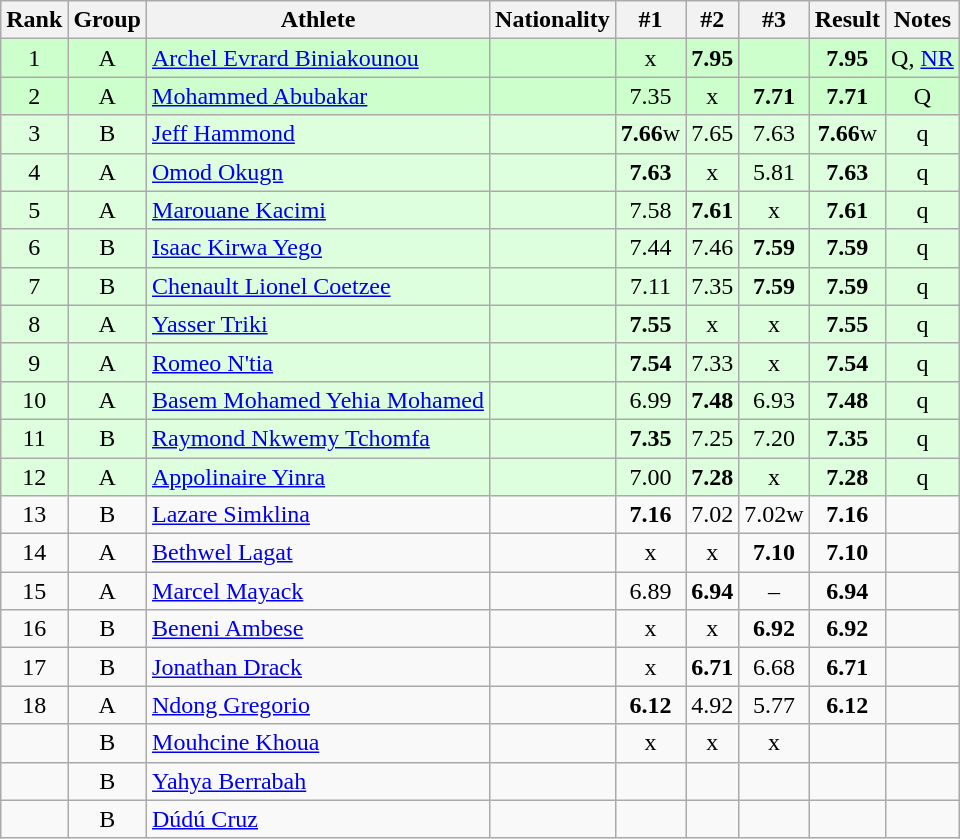<table class="wikitable sortable" style="text-align:center">
<tr>
<th>Rank</th>
<th>Group</th>
<th>Athlete</th>
<th>Nationality</th>
<th>#1</th>
<th>#2</th>
<th>#3</th>
<th>Result</th>
<th>Notes</th>
</tr>
<tr bgcolor=ccffcc>
<td>1</td>
<td>A</td>
<td align=left><a href='#'>Archel Evrard Biniakounou</a></td>
<td align=left></td>
<td>x</td>
<td><strong>7.95</strong></td>
<td></td>
<td><strong>7.95</strong></td>
<td>Q, <a href='#'>NR</a></td>
</tr>
<tr bgcolor=ccffcc>
<td>2</td>
<td>A</td>
<td align=left><a href='#'>Mohammed Abubakar</a></td>
<td align=left></td>
<td>7.35</td>
<td>x</td>
<td><strong>7.71</strong></td>
<td><strong>7.71</strong></td>
<td>Q</td>
</tr>
<tr bgcolor=ddffdd>
<td>3</td>
<td>B</td>
<td align=left><a href='#'>Jeff Hammond</a></td>
<td align=left></td>
<td><strong>7.66</strong>w</td>
<td>7.65</td>
<td>7.63</td>
<td><strong>7.66</strong>w</td>
<td>q</td>
</tr>
<tr bgcolor=ddffdd>
<td>4</td>
<td>A</td>
<td align=left><a href='#'>Omod Okugn</a></td>
<td align=left></td>
<td><strong>7.63</strong></td>
<td>x</td>
<td>5.81</td>
<td><strong>7.63</strong></td>
<td>q</td>
</tr>
<tr bgcolor=ddffdd>
<td>5</td>
<td>A</td>
<td align=left><a href='#'>Marouane Kacimi</a></td>
<td align=left></td>
<td>7.58</td>
<td><strong>7.61</strong></td>
<td>x</td>
<td><strong>7.61</strong></td>
<td>q</td>
</tr>
<tr bgcolor=ddffdd>
<td>6</td>
<td>B</td>
<td align=left><a href='#'>Isaac Kirwa Yego</a></td>
<td align=left></td>
<td>7.44</td>
<td>7.46</td>
<td><strong>7.59</strong></td>
<td><strong>7.59</strong></td>
<td>q</td>
</tr>
<tr bgcolor=ddffdd>
<td>7</td>
<td>B</td>
<td align=left><a href='#'>Chenault Lionel Coetzee</a></td>
<td align=left></td>
<td>7.11</td>
<td>7.35</td>
<td><strong>7.59</strong></td>
<td><strong>7.59</strong></td>
<td>q</td>
</tr>
<tr bgcolor=ddffdd>
<td>8</td>
<td>A</td>
<td align=left><a href='#'>Yasser Triki</a></td>
<td align=left></td>
<td><strong>7.55</strong></td>
<td>x</td>
<td>x</td>
<td><strong>7.55</strong></td>
<td>q</td>
</tr>
<tr bgcolor=ddffdd>
<td>9</td>
<td>A</td>
<td align=left><a href='#'>Romeo N'tia</a></td>
<td align=left></td>
<td><strong>7.54</strong></td>
<td>7.33</td>
<td>x</td>
<td><strong>7.54</strong></td>
<td>q</td>
</tr>
<tr bgcolor=ddffdd>
<td>10</td>
<td>A</td>
<td align=left><a href='#'>Basem Mohamed Yehia Mohamed</a></td>
<td align=left></td>
<td>6.99</td>
<td><strong>7.48</strong></td>
<td>6.93</td>
<td><strong>7.48</strong></td>
<td>q</td>
</tr>
<tr bgcolor=ddffdd>
<td>11</td>
<td>B</td>
<td align=left><a href='#'>Raymond Nkwemy Tchomfa</a></td>
<td align=left></td>
<td><strong>7.35</strong></td>
<td>7.25</td>
<td>7.20</td>
<td><strong>7.35</strong></td>
<td>q</td>
</tr>
<tr bgcolor=ddffdd>
<td>12</td>
<td>A</td>
<td align=left><a href='#'>Appolinaire Yinra</a></td>
<td align=left></td>
<td>7.00</td>
<td><strong>7.28</strong></td>
<td>x</td>
<td><strong>7.28</strong></td>
<td>q</td>
</tr>
<tr>
<td>13</td>
<td>B</td>
<td align=left><a href='#'>Lazare Simklina</a></td>
<td align=left></td>
<td><strong>7.16</strong></td>
<td>7.02</td>
<td>7.02w</td>
<td><strong>7.16</strong></td>
<td></td>
</tr>
<tr>
<td>14</td>
<td>A</td>
<td align=left><a href='#'>Bethwel Lagat</a></td>
<td align=left></td>
<td>x</td>
<td>x</td>
<td><strong>7.10</strong></td>
<td><strong>7.10</strong></td>
<td></td>
</tr>
<tr>
<td>15</td>
<td>A</td>
<td align=left><a href='#'>Marcel Mayack</a></td>
<td align=left></td>
<td>6.89</td>
<td><strong>6.94</strong></td>
<td>–</td>
<td><strong>6.94</strong></td>
<td></td>
</tr>
<tr>
<td>16</td>
<td>B</td>
<td align=left><a href='#'>Beneni Ambese</a></td>
<td align=left></td>
<td>x</td>
<td>x</td>
<td><strong>6.92</strong></td>
<td><strong>6.92</strong></td>
<td></td>
</tr>
<tr>
<td>17</td>
<td>B</td>
<td align=left><a href='#'>Jonathan Drack</a></td>
<td align=left></td>
<td>x</td>
<td><strong>6.71</strong></td>
<td>6.68</td>
<td><strong>6.71</strong></td>
<td></td>
</tr>
<tr>
<td>18</td>
<td>A</td>
<td align=left><a href='#'>Ndong Gregorio</a></td>
<td align=left></td>
<td><strong>6.12</strong></td>
<td>4.92</td>
<td>5.77</td>
<td><strong>6.12</strong></td>
<td></td>
</tr>
<tr>
<td></td>
<td>B</td>
<td align=left><a href='#'>Mouhcine Khoua</a></td>
<td align=left></td>
<td>x</td>
<td>x</td>
<td>x</td>
<td><strong></strong></td>
<td></td>
</tr>
<tr>
<td></td>
<td>B</td>
<td align=left><a href='#'>Yahya Berrabah</a></td>
<td align=left></td>
<td></td>
<td></td>
<td></td>
<td><strong></strong></td>
<td></td>
</tr>
<tr>
<td></td>
<td>B</td>
<td align=left><a href='#'>Dúdú Cruz</a></td>
<td align=left></td>
<td></td>
<td></td>
<td></td>
<td><strong></strong></td>
<td></td>
</tr>
</table>
